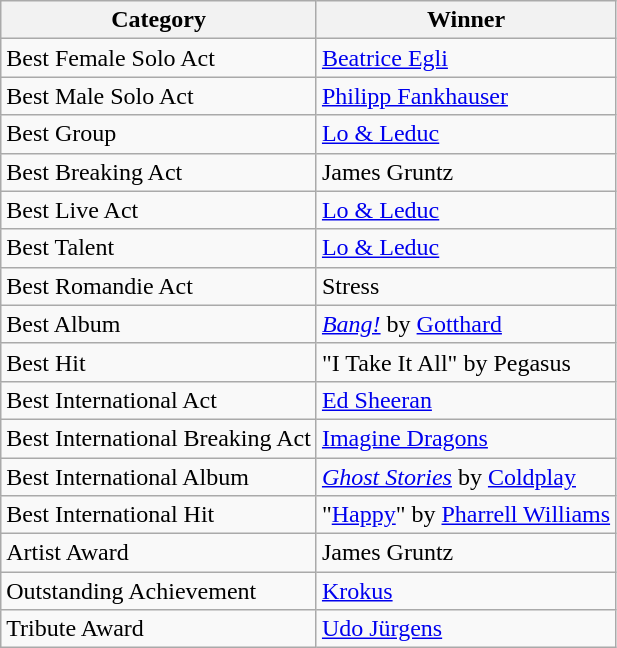<table class="wikitable zebra">
<tr>
<th>Category</th>
<th>Winner</th>
</tr>
<tr>
<td>Best Female Solo Act</td>
<td><a href='#'>Beatrice Egli</a></td>
</tr>
<tr>
<td>Best Male Solo Act</td>
<td><a href='#'>Philipp Fankhauser</a></td>
</tr>
<tr>
<td>Best Group</td>
<td><a href='#'>Lo & Leduc</a></td>
</tr>
<tr>
<td>Best Breaking Act</td>
<td>James Gruntz</td>
</tr>
<tr>
<td>Best Live Act</td>
<td><a href='#'>Lo & Leduc</a></td>
</tr>
<tr>
<td>Best Talent</td>
<td><a href='#'>Lo & Leduc</a></td>
</tr>
<tr>
<td>Best Romandie Act</td>
<td>Stress</td>
</tr>
<tr>
<td>Best Album</td>
<td><em><a href='#'>Bang!</a></em> by <a href='#'>Gotthard</a></td>
</tr>
<tr>
<td>Best Hit</td>
<td>"I Take It All" by Pegasus</td>
</tr>
<tr>
<td>Best International Act</td>
<td><a href='#'>Ed Sheeran</a></td>
</tr>
<tr>
<td>Best International Breaking Act</td>
<td><a href='#'>Imagine Dragons</a></td>
</tr>
<tr>
<td>Best International Album</td>
<td><em><a href='#'>Ghost Stories</a></em> by <a href='#'>Coldplay</a></td>
</tr>
<tr>
<td>Best International Hit</td>
<td>"<a href='#'>Happy</a>" by <a href='#'>Pharrell Williams</a></td>
</tr>
<tr>
<td>Artist Award</td>
<td>James Gruntz</td>
</tr>
<tr>
<td>Outstanding Achievement</td>
<td><a href='#'>Krokus</a></td>
</tr>
<tr>
<td>Tribute Award</td>
<td><a href='#'>Udo Jürgens</a></td>
</tr>
</table>
